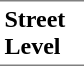<table border=0 cellspacing=0 cellpadding=3>
<tr>
<td style="border-bottom:solid 1px gray;border-top:solid 1px gray;" width=50 valign=top><strong>Street Level</strong></td>
</tr>
</table>
